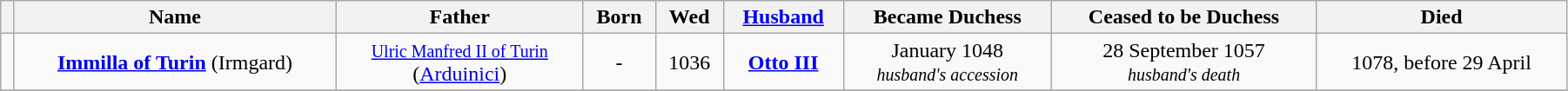<table width=95% class="wikitable" style="text-align:center">
<tr>
<th></th>
<th>Name</th>
<th>Father</th>
<th>Born</th>
<th>Wed</th>
<th><a href='#'>Husband</a></th>
<th>Became Duchess</th>
<th>Ceased to be Duchess</th>
<th>Died</th>
</tr>
<tr>
<td></td>
<td><strong><a href='#'>Immilla of Turin</a></strong> (Irmgard)</td>
<td><small><a href='#'>Ulric Manfred&nbsp;II of Turin</a></small><br>(<a href='#'>Arduinici</a>)</td>
<td>-</td>
<td>1036</td>
<td><strong><a href='#'>Otto III</a></strong></td>
<td>January 1048<br><small><em>husband's accession</em></small></td>
<td>28 September 1057<br><small><em>husband's death</em></small></td>
<td>1078, before 29 April</td>
</tr>
<tr>
</tr>
</table>
